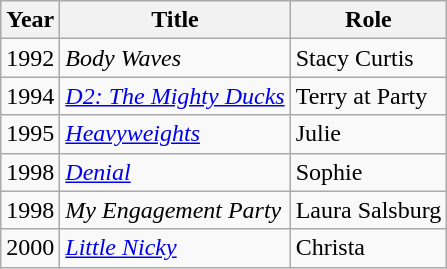<table class="wikitable sortable">
<tr>
<th>Year</th>
<th>Title</th>
<th>Role</th>
</tr>
<tr>
<td>1992</td>
<td><em>Body Waves</em></td>
<td>Stacy Curtis</td>
</tr>
<tr>
<td>1994</td>
<td><em><a href='#'>D2: The Mighty Ducks</a></em></td>
<td>Terry at Party</td>
</tr>
<tr>
<td>1995</td>
<td><em><a href='#'>Heavyweights</a></em></td>
<td>Julie</td>
</tr>
<tr>
<td>1998</td>
<td><em><a href='#'>Denial</a></em></td>
<td>Sophie</td>
</tr>
<tr>
<td>1998</td>
<td><em>My Engagement Party</em></td>
<td>Laura Salsburg</td>
</tr>
<tr>
<td>2000</td>
<td><em><a href='#'>Little Nicky</a></em></td>
<td>Christa</td>
</tr>
</table>
